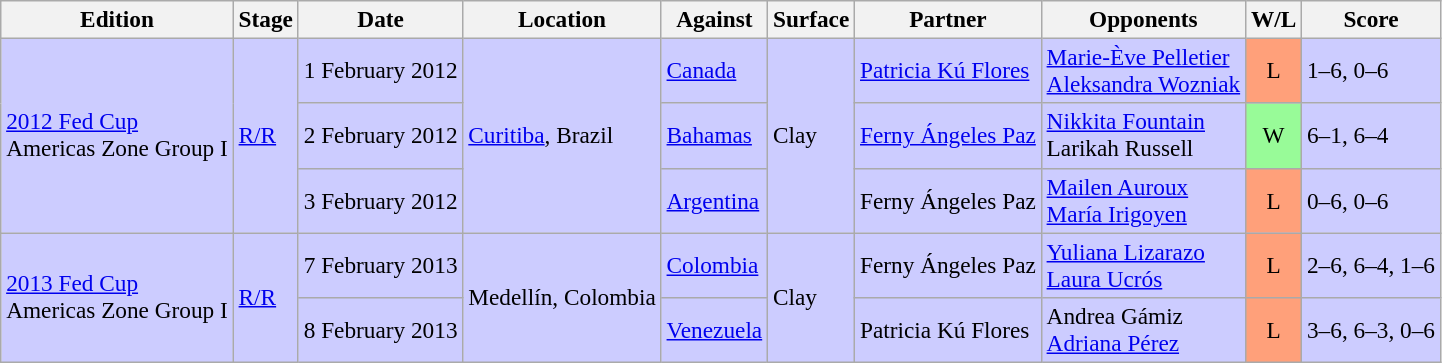<table class=wikitable style=font-size:97%>
<tr>
<th>Edition</th>
<th>Stage</th>
<th>Date</th>
<th>Location</th>
<th>Against</th>
<th>Surface</th>
<th>Partner</th>
<th>Opponents</th>
<th>W/L</th>
<th>Score</th>
</tr>
<tr style="background:#ccf;">
<td rowspan="3"><a href='#'>2012 Fed Cup</a> <br> Americas Zone Group I</td>
<td rowspan="3"><a href='#'>R/R</a></td>
<td>1 February 2012</td>
<td rowspan="3"><a href='#'>Curitiba</a>, Brazil</td>
<td> <a href='#'>Canada</a></td>
<td rowspan="3">Clay</td>
<td> <a href='#'>Patricia Kú Flores</a></td>
<td> <a href='#'>Marie-Ève Pelletier</a> <br>  <a href='#'>Aleksandra Wozniak</a></td>
<td style="text-align:center; background:#ffa07a;">L</td>
<td>1–6, 0–6</td>
</tr>
<tr style="background:#ccf;">
<td>2 February 2012</td>
<td> <a href='#'>Bahamas</a></td>
<td> <a href='#'>Ferny Ángeles Paz</a></td>
<td> <a href='#'>Nikkita Fountain</a> <br>  Larikah Russell</td>
<td style="text-align:center; background:#98fb98;">W</td>
<td>6–1, 6–4</td>
</tr>
<tr style="background:#ccf;">
<td>3 February 2012</td>
<td> <a href='#'>Argentina</a></td>
<td> Ferny Ángeles Paz</td>
<td> <a href='#'>Mailen Auroux</a> <br>  <a href='#'>María Irigoyen</a></td>
<td style="text-align:center; background:#ffa07a;">L</td>
<td>0–6, 0–6</td>
</tr>
<tr style="background:#ccf;">
<td rowspan="2"><a href='#'>2013 Fed Cup</a> <br> Americas Zone Group I</td>
<td rowspan="2"><a href='#'>R/R</a></td>
<td>7 February 2013</td>
<td rowspan="2">Medellín, Colombia</td>
<td> <a href='#'>Colombia</a></td>
<td rowspan="2">Clay</td>
<td> Ferny Ángeles Paz</td>
<td> <a href='#'>Yuliana Lizarazo</a> <br>  <a href='#'>Laura Ucrós</a></td>
<td style="text-align:center; background:#ffa07a;">L</td>
<td>2–6, 6–4, 1–6</td>
</tr>
<tr style="background:#ccf;">
<td>8 February 2013</td>
<td> <a href='#'>Venezuela</a></td>
<td> Patricia Kú Flores</td>
<td> Andrea Gámiz <br>  <a href='#'>Adriana Pérez</a></td>
<td style="text-align:center; background:#ffa07a;">L</td>
<td>3–6, 6–3, 0–6</td>
</tr>
</table>
